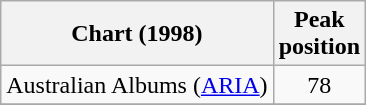<table class="wikitable sortable">
<tr>
<th>Chart (1998)</th>
<th>Peak<br>position</th>
</tr>
<tr>
<td>Australian Albums (<a href='#'>ARIA</a>)</td>
<td align="center">78</td>
</tr>
<tr>
</tr>
</table>
